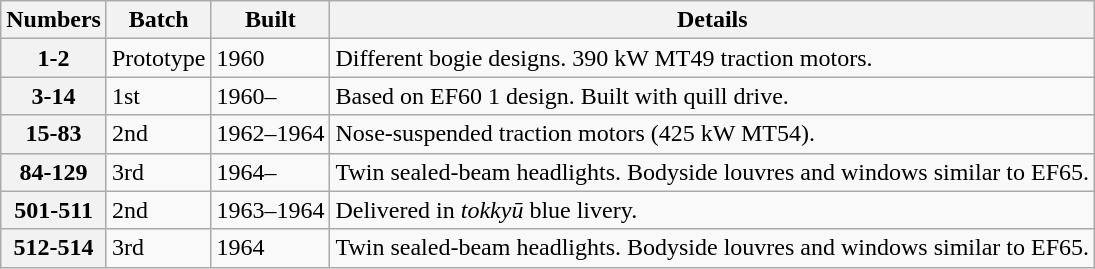<table class="wikitable">
<tr>
<th>Numbers</th>
<th>Batch</th>
<th>Built</th>
<th>Details</th>
</tr>
<tr>
<th>1-2</th>
<td>Prototype</td>
<td>1960</td>
<td>Different bogie designs. 390 kW MT49 traction motors.</td>
</tr>
<tr>
<th>3-14</th>
<td>1st</td>
<td>1960–</td>
<td>Based on EF60 1 design. Built with quill drive.</td>
</tr>
<tr>
<th>15-83</th>
<td>2nd</td>
<td>1962–1964</td>
<td>Nose-suspended traction motors (425 kW MT54).</td>
</tr>
<tr>
<th>84-129</th>
<td>3rd</td>
<td>1964–</td>
<td>Twin sealed-beam headlights. Bodyside louvres and windows similar to EF65.</td>
</tr>
<tr>
<th>501-511</th>
<td>2nd</td>
<td>1963–1964</td>
<td>Delivered in <em>tokkyū</em> blue livery.</td>
</tr>
<tr>
<th>512-514</th>
<td>3rd</td>
<td>1964</td>
<td>Twin sealed-beam headlights. Bodyside louvres and windows similar to EF65.</td>
</tr>
</table>
